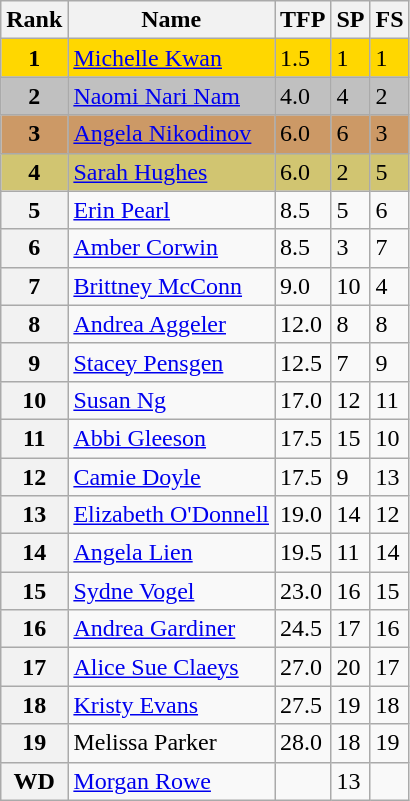<table class="wikitable">
<tr>
<th>Rank</th>
<th>Name</th>
<th>TFP</th>
<th>SP</th>
<th>FS</th>
</tr>
<tr bgcolor="gold">
<td align="center"><strong>1</strong></td>
<td><a href='#'>Michelle Kwan</a></td>
<td>1.5</td>
<td>1</td>
<td>1</td>
</tr>
<tr bgcolor="silver">
<td align="center"><strong>2</strong></td>
<td><a href='#'>Naomi Nari Nam</a></td>
<td>4.0</td>
<td>4</td>
<td>2</td>
</tr>
<tr bgcolor="cc9966">
<td align="center"><strong>3</strong></td>
<td><a href='#'>Angela Nikodinov</a></td>
<td>6.0</td>
<td>6</td>
<td>3</td>
</tr>
<tr bgcolor="#d1c571">
<td align="center"><strong>4</strong></td>
<td><a href='#'>Sarah Hughes</a></td>
<td>6.0</td>
<td>2</td>
<td>5</td>
</tr>
<tr>
<th>5</th>
<td><a href='#'>Erin Pearl</a></td>
<td>8.5</td>
<td>5</td>
<td>6</td>
</tr>
<tr>
<th>6</th>
<td><a href='#'>Amber Corwin</a></td>
<td>8.5</td>
<td>3</td>
<td>7</td>
</tr>
<tr>
<th>7</th>
<td><a href='#'>Brittney McConn</a></td>
<td>9.0</td>
<td>10</td>
<td>4</td>
</tr>
<tr>
<th>8</th>
<td><a href='#'>Andrea Aggeler</a></td>
<td>12.0</td>
<td>8</td>
<td>8</td>
</tr>
<tr>
<th>9</th>
<td><a href='#'>Stacey Pensgen</a></td>
<td>12.5</td>
<td>7</td>
<td>9</td>
</tr>
<tr>
<th>10</th>
<td><a href='#'>Susan Ng</a></td>
<td>17.0</td>
<td>12</td>
<td>11</td>
</tr>
<tr>
<th>11</th>
<td><a href='#'>Abbi Gleeson</a></td>
<td>17.5</td>
<td>15</td>
<td>10</td>
</tr>
<tr>
<th>12</th>
<td><a href='#'>Camie Doyle</a></td>
<td>17.5</td>
<td>9</td>
<td>13</td>
</tr>
<tr>
<th>13</th>
<td><a href='#'>Elizabeth O'Donnell</a></td>
<td>19.0</td>
<td>14</td>
<td>12</td>
</tr>
<tr>
<th>14</th>
<td><a href='#'>Angela Lien</a></td>
<td>19.5</td>
<td>11</td>
<td>14</td>
</tr>
<tr>
<th>15</th>
<td><a href='#'>Sydne Vogel</a></td>
<td>23.0</td>
<td>16</td>
<td>15</td>
</tr>
<tr>
<th>16</th>
<td><a href='#'>Andrea Gardiner</a></td>
<td>24.5</td>
<td>17</td>
<td>16</td>
</tr>
<tr>
<th>17</th>
<td><a href='#'>Alice Sue Claeys</a></td>
<td>27.0</td>
<td>20</td>
<td>17</td>
</tr>
<tr>
<th>18</th>
<td><a href='#'>Kristy Evans</a></td>
<td>27.5</td>
<td>19</td>
<td>18</td>
</tr>
<tr>
<th>19</th>
<td>Melissa Parker</td>
<td>28.0</td>
<td>18</td>
<td>19</td>
</tr>
<tr>
<th>WD</th>
<td><a href='#'>Morgan Rowe</a></td>
<td></td>
<td>13</td>
<td></td>
</tr>
</table>
